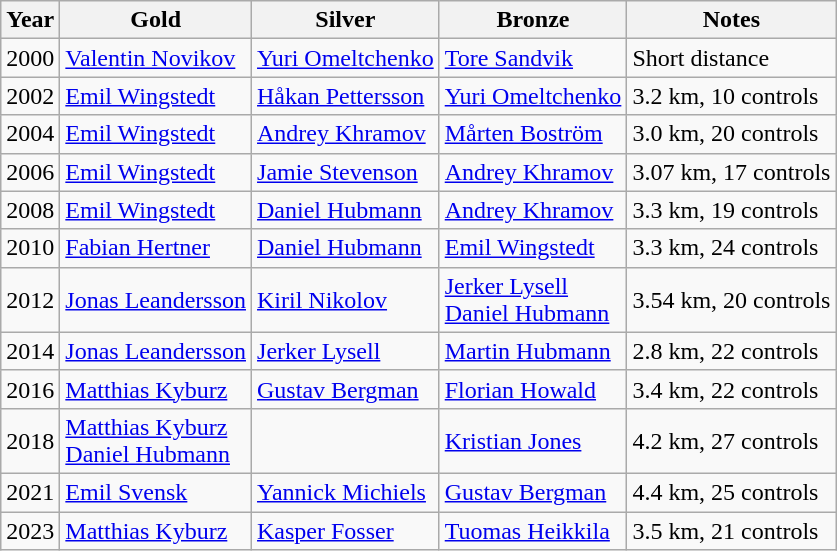<table class="wikitable">
<tr>
<th>Year</th>
<th>Gold</th>
<th>Silver</th>
<th>Bronze</th>
<th>Notes</th>
</tr>
<tr>
<td>2000</td>
<td> <a href='#'>Valentin Novikov</a></td>
<td> <a href='#'>Yuri Omeltchenko</a></td>
<td> <a href='#'>Tore Sandvik</a></td>
<td>Short distance</td>
</tr>
<tr>
<td>2002</td>
<td> <a href='#'>Emil Wingstedt</a></td>
<td> <a href='#'>Håkan Pettersson</a></td>
<td> <a href='#'>Yuri Omeltchenko</a></td>
<td>3.2 km, 10 controls</td>
</tr>
<tr>
<td>2004</td>
<td> <a href='#'>Emil Wingstedt</a></td>
<td> <a href='#'>Andrey Khramov</a></td>
<td> <a href='#'>Mårten Boström</a></td>
<td>3.0 km, 20 controls</td>
</tr>
<tr>
<td>2006</td>
<td> <a href='#'>Emil Wingstedt</a></td>
<td> <a href='#'>Jamie Stevenson</a></td>
<td> <a href='#'>Andrey Khramov</a></td>
<td>3.07 km, 17 controls</td>
</tr>
<tr>
<td>2008</td>
<td> <a href='#'>Emil Wingstedt</a></td>
<td> <a href='#'>Daniel Hubmann</a></td>
<td> <a href='#'>Andrey Khramov</a></td>
<td>3.3 km, 19 controls</td>
</tr>
<tr>
<td>2010</td>
<td> <a href='#'>Fabian Hertner</a></td>
<td> <a href='#'>Daniel Hubmann</a></td>
<td> <a href='#'>Emil Wingstedt</a></td>
<td>3.3 km, 24 controls</td>
</tr>
<tr>
<td>2012</td>
<td> <a href='#'>Jonas Leandersson</a></td>
<td> <a href='#'>Kiril Nikolov</a></td>
<td> <a href='#'>Jerker Lysell</a><br> <a href='#'>Daniel Hubmann</a></td>
<td>3.54 km, 20 controls</td>
</tr>
<tr>
<td>2014</td>
<td> <a href='#'>Jonas Leandersson</a></td>
<td> <a href='#'>Jerker Lysell</a></td>
<td> <a href='#'>Martin Hubmann</a></td>
<td>2.8 km, 22 controls</td>
</tr>
<tr>
<td>2016</td>
<td> <a href='#'>Matthias Kyburz</a></td>
<td> <a href='#'>Gustav Bergman</a></td>
<td> <a href='#'>Florian Howald</a></td>
<td>3.4 km, 22 controls</td>
</tr>
<tr>
<td>2018</td>
<td> <a href='#'>Matthias Kyburz</a><br> <a href='#'>Daniel Hubmann</a></td>
<td></td>
<td> <a href='#'>Kristian Jones</a></td>
<td>4.2 km, 27 controls</td>
</tr>
<tr>
<td>2021</td>
<td> <a href='#'>Emil Svensk</a></td>
<td> <a href='#'>Yannick Michiels</a></td>
<td> <a href='#'>Gustav Bergman</a></td>
<td>4.4 km, 25 controls</td>
</tr>
<tr>
<td>2023</td>
<td> <a href='#'>Matthias Kyburz</a></td>
<td> <a href='#'>Kasper Fosser</a></td>
<td> <a href='#'>Tuomas Heikkila</a></td>
<td>3.5 km, 21 controls</td>
</tr>
</table>
